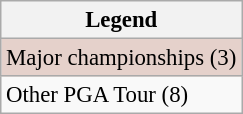<table class="wikitable" style="font-size:95%;">
<tr>
<th>Legend</th>
</tr>
<tr style="background:#e5d1cb;">
<td>Major championships (3)</td>
</tr>
<tr>
<td>Other PGA Tour (8)</td>
</tr>
</table>
